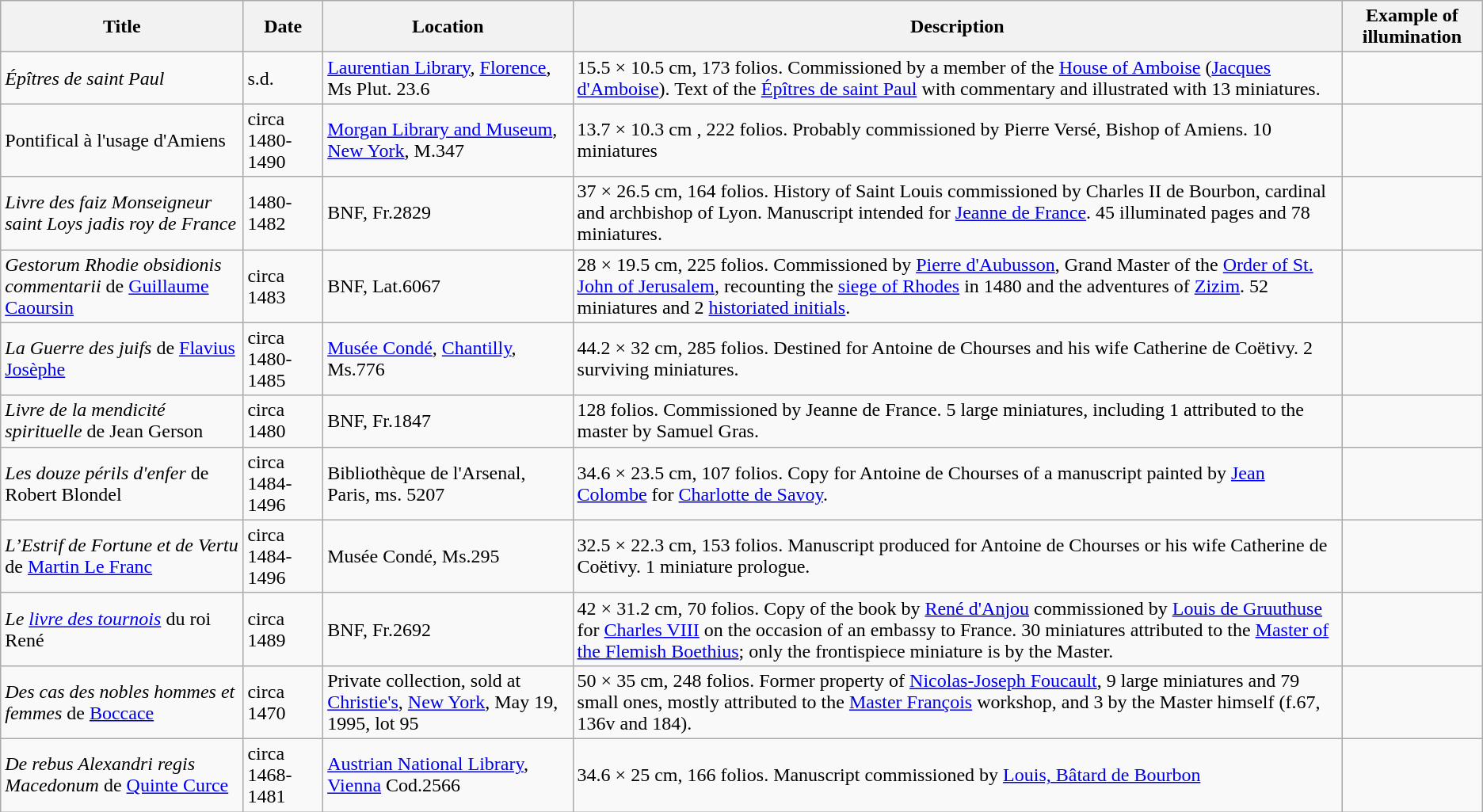<table class="wikitable">
<tr>
<th>Title</th>
<th>Date</th>
<th>Location</th>
<th>Description</th>
<th>Example of illumination</th>
</tr>
<tr>
<td><em>Épîtres de saint Paul</em></td>
<td>s.d.</td>
<td><a href='#'>Laurentian Library</a>, <a href='#'>Florence</a>, Ms Plut. 23.6</td>
<td>15.5 × 10.5 cm, 173 folios. Commissioned by a member of the <a href='#'>House of Amboise</a> (<a href='#'>Jacques d'Amboise</a>). Text of the <a href='#'>Épîtres de saint Paul</a> with commentary and illustrated with 13 miniatures.</td>
<td></td>
</tr>
<tr>
<td>Pontifical à l'usage d'Amiens</td>
<td>circa 1480-1490</td>
<td><a href='#'>Morgan Library and Museum</a>, <a href='#'>New York</a>, M.347</td>
<td>13.7 × 10.3 cm , 222 folios. Probably commissioned by Pierre Versé, Bishop of Amiens. 10 miniatures</td>
<td></td>
</tr>
<tr>
<td><em>Livre des faiz Monseigneur saint Loys jadis roy de France</em></td>
<td>1480-1482</td>
<td>BNF, Fr.2829</td>
<td>37 × 26.5 cm, 164 folios. History of Saint Louis commissioned by Charles II de Bourbon, cardinal and archbishop of Lyon. Manuscript intended for <a href='#'>Jeanne de France</a>. 45 illuminated pages and 78 miniatures.</td>
<td></td>
</tr>
<tr>
<td><em>Gestorum Rhodie obsidionis commentarii</em> de <a href='#'>Guillaume Caoursin</a></td>
<td>circa 1483</td>
<td>BNF, Lat.6067</td>
<td>28 × 19.5 cm, 225 folios. Commissioned by <a href='#'>Pierre d'Aubusson</a>, Grand Master of the <a href='#'>Order of St. John of Jerusalem</a>, recounting the <a href='#'>siege of Rhodes</a> in 1480 and the adventures of <a href='#'>Zizim</a>. 52 miniatures and 2 <a href='#'>historiated initials</a>.</td>
<td></td>
</tr>
<tr>
<td><em>La Guerre des juifs</em> de <a href='#'>Flavius Josèphe</a></td>
<td>circa 1480-1485</td>
<td><a href='#'>Musée Condé</a>, <a href='#'>Chantilly</a>, Ms.776</td>
<td>44.2 × 32 cm, 285 folios. Destined for Antoine de Chourses and his wife Catherine de Coëtivy. 2 surviving miniatures.</td>
<td></td>
</tr>
<tr>
<td><em>Livre de la mendicité spirituelle</em> de Jean Gerson</td>
<td>circa 1480</td>
<td>BNF, Fr.1847</td>
<td>128 folios. Commissioned by Jeanne de France. 5 large miniatures, including 1 attributed to the master by Samuel Gras.</td>
<td></td>
</tr>
<tr>
<td><em>Les douze périls d'enfer</em> de Robert Blondel</td>
<td>circa 1484-1496</td>
<td>Bibliothèque de l'Arsenal, Paris, ms. 5207</td>
<td>34.6 × 23.5 cm, 107 folios. Copy for Antoine de Chourses of a manuscript painted by <a href='#'>Jean Colombe</a> for <a href='#'>Charlotte de Savoy</a>.</td>
<td></td>
</tr>
<tr>
<td><em>L’Estrif de Fortune et de Vertu</em> de <a href='#'>Martin Le Franc</a></td>
<td>circa 1484-1496</td>
<td>Musée Condé, Ms.295</td>
<td>32.5 × 22.3 cm, 153 folios. Manuscript produced for Antoine de Chourses or his wife Catherine de Coëtivy. 1 miniature prologue.</td>
<td></td>
</tr>
<tr>
<td><em>Le <a href='#'>livre des tournois</a></em> du roi René</td>
<td>circa 1489</td>
<td>BNF, Fr.2692</td>
<td>42 × 31.2 cm, 70 folios. Copy of the book by <a href='#'>René d'Anjou</a> commissioned by <a href='#'>Louis de Gruuthuse</a> for <a href='#'>Charles VIII</a> on the occasion of an embassy to France. 30 miniatures attributed to the <a href='#'>Master of the Flemish Boethius</a>; only the frontispiece miniature is by the Master.</td>
<td></td>
</tr>
<tr>
<td><em>Des cas des nobles hommes et femmes</em> de <a href='#'>Boccace</a></td>
<td>circa 1470</td>
<td>Private collection, sold at <a href='#'>Christie's</a>, <a href='#'>New York</a>, May 19, 1995, lot 95</td>
<td>50 × 35 cm, 248 folios. Former property of <a href='#'>Nicolas-Joseph Foucault</a>, 9 large miniatures and 79 small ones, mostly attributed to the <a href='#'>Master François</a> workshop, and 3 by the Master himself (f.67, 136v and 184).</td>
<td></td>
</tr>
<tr>
<td><em>De rebus Alexandri regis Macedonum</em> de <a href='#'>Quinte Curce</a></td>
<td>circa 1468-1481</td>
<td><a href='#'>Austrian National Library</a>, <a href='#'>Vienna</a> Cod.2566</td>
<td>34.6 × 25 cm, 166 folios. Manuscript commissioned by <a href='#'>Louis, Bâtard de Bourbon</a></td>
<td></td>
</tr>
</table>
